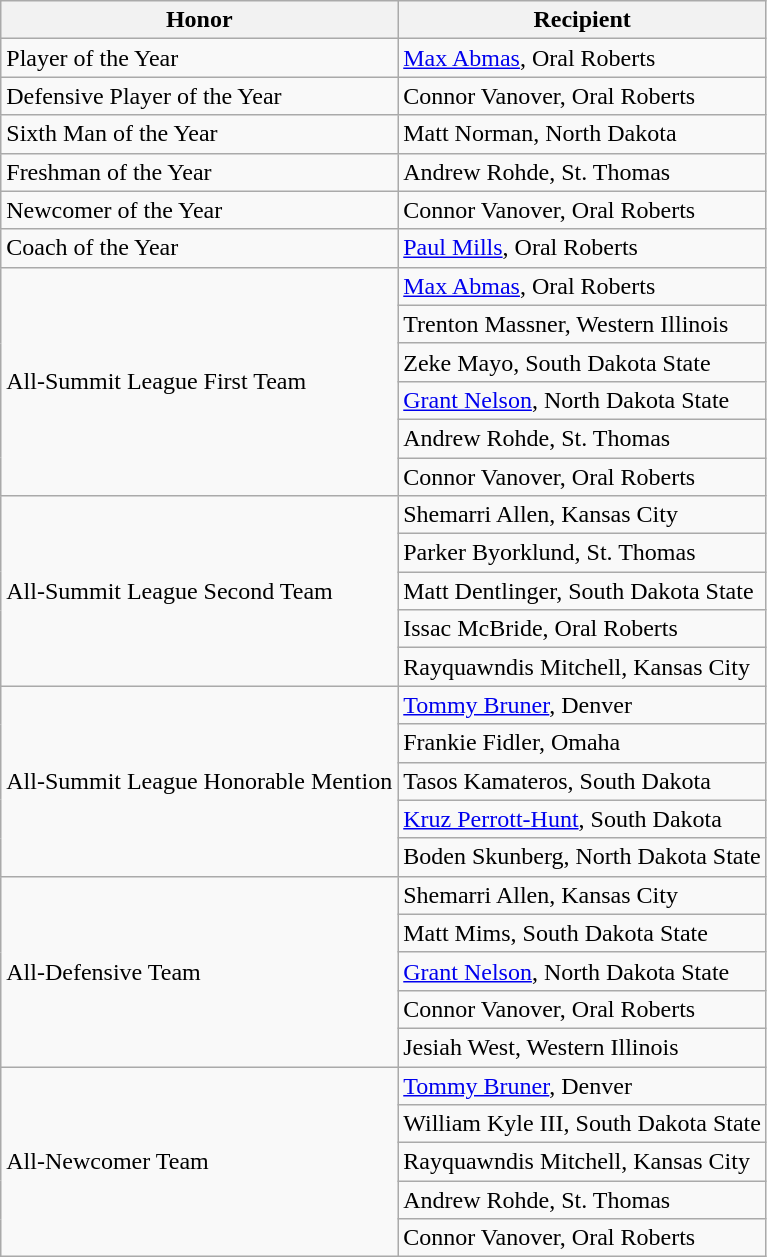<table class="wikitable" border="1">
<tr>
<th>Honor</th>
<th>Recipient</th>
</tr>
<tr>
<td>Player of the Year</td>
<td><a href='#'>Max Abmas</a>, Oral Roberts</td>
</tr>
<tr>
<td>Defensive Player of the Year</td>
<td>Connor Vanover, Oral Roberts</td>
</tr>
<tr>
<td>Sixth Man of the Year</td>
<td>Matt Norman, North Dakota</td>
</tr>
<tr>
<td>Freshman of the Year</td>
<td>Andrew Rohde, St. Thomas</td>
</tr>
<tr>
<td>Newcomer of the Year</td>
<td>Connor Vanover, Oral Roberts</td>
</tr>
<tr>
<td>Coach of the Year</td>
<td><a href='#'>Paul Mills</a>, Oral Roberts</td>
</tr>
<tr>
<td rowspan="6" valign="middle">All-Summit League First Team</td>
<td><a href='#'>Max Abmas</a>, Oral Roberts</td>
</tr>
<tr>
<td>Trenton Massner, Western Illinois</td>
</tr>
<tr>
<td>Zeke Mayo, South Dakota State</td>
</tr>
<tr>
<td><a href='#'>Grant Nelson</a>, North Dakota State</td>
</tr>
<tr>
<td>Andrew Rohde, St. Thomas</td>
</tr>
<tr>
<td>Connor Vanover, Oral Roberts</td>
</tr>
<tr>
<td rowspan="5">All-Summit League Second Team</td>
<td>Shemarri Allen, Kansas City</td>
</tr>
<tr>
<td>Parker Byorklund, St. Thomas</td>
</tr>
<tr>
<td>Matt Dentlinger, South Dakota State</td>
</tr>
<tr>
<td>Issac McBride, Oral Roberts</td>
</tr>
<tr>
<td>Rayquawndis Mitchell, Kansas City</td>
</tr>
<tr>
<td rowspan="5">All-Summit League Honorable Mention</td>
<td><a href='#'>Tommy Bruner</a>, Denver</td>
</tr>
<tr>
<td>Frankie Fidler, Omaha</td>
</tr>
<tr>
<td>Tasos Kamateros, South Dakota</td>
</tr>
<tr>
<td><a href='#'>Kruz Perrott-Hunt</a>, South Dakota</td>
</tr>
<tr>
<td>Boden Skunberg, North Dakota State</td>
</tr>
<tr>
<td rowspan="5">All-Defensive Team</td>
<td>Shemarri Allen, Kansas City</td>
</tr>
<tr>
<td>Matt Mims, South Dakota State</td>
</tr>
<tr>
<td><a href='#'>Grant Nelson</a>, North Dakota State</td>
</tr>
<tr>
<td>Connor Vanover, Oral Roberts</td>
</tr>
<tr>
<td>Jesiah West, Western Illinois</td>
</tr>
<tr>
<td rowspan="5">All-Newcomer Team</td>
<td><a href='#'>Tommy Bruner</a>, Denver</td>
</tr>
<tr>
<td>William Kyle III, South Dakota State</td>
</tr>
<tr>
<td>Rayquawndis Mitchell, Kansas City</td>
</tr>
<tr>
<td>Andrew Rohde, St. Thomas</td>
</tr>
<tr>
<td>Connor Vanover, Oral Roberts</td>
</tr>
</table>
